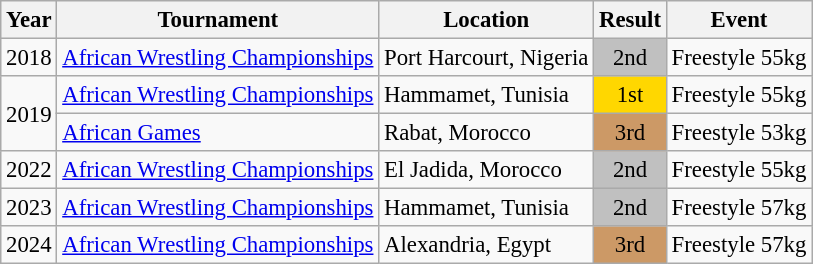<table class="wikitable" style="font-size:95%;">
<tr>
<th>Year</th>
<th>Tournament</th>
<th>Location</th>
<th>Result</th>
<th>Event</th>
</tr>
<tr>
<td>2018</td>
<td><a href='#'>African Wrestling Championships</a></td>
<td>Port Harcourt, Nigeria</td>
<td align="center" bgcolor="silver">2nd</td>
<td>Freestyle 55kg</td>
</tr>
<tr>
<td rowspan=2>2019</td>
<td><a href='#'>African Wrestling Championships</a></td>
<td>Hammamet, Tunisia</td>
<td align="center" bgcolor="gold">1st</td>
<td>Freestyle 55kg</td>
</tr>
<tr>
<td><a href='#'>African Games</a></td>
<td>Rabat, Morocco</td>
<td align="center" bgcolor="cc9966">3rd</td>
<td>Freestyle 53kg</td>
</tr>
<tr>
<td>2022</td>
<td><a href='#'>African Wrestling Championships</a></td>
<td>El Jadida, Morocco</td>
<td align="center" bgcolor="silver">2nd</td>
<td>Freestyle 55kg</td>
</tr>
<tr>
<td>2023</td>
<td><a href='#'>African Wrestling Championships</a></td>
<td>Hammamet, Tunisia</td>
<td align="center" bgcolor="silver">2nd</td>
<td>Freestyle 57kg</td>
</tr>
<tr>
<td>2024</td>
<td><a href='#'>African Wrestling Championships</a></td>
<td>Alexandria, Egypt</td>
<td align="center" bgcolor="cc9966">3rd</td>
<td>Freestyle 57kg</td>
</tr>
</table>
